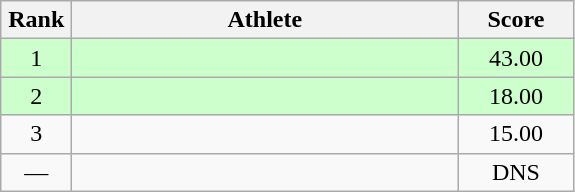<table class="wikitable" style="text-align:center;">
<tr>
<th width=40>Rank</th>
<th width=250>Athlete</th>
<th width=70>Score</th>
</tr>
<tr bgcolor="ccffcc">
<td>1</td>
<td align=left></td>
<td>43.00</td>
</tr>
<tr bgcolor="ccffcc">
<td>2</td>
<td align=left></td>
<td>18.00</td>
</tr>
<tr>
<td>3</td>
<td align=left></td>
<td>15.00</td>
</tr>
<tr>
<td>—</td>
<td align=left></td>
<td>DNS</td>
</tr>
</table>
